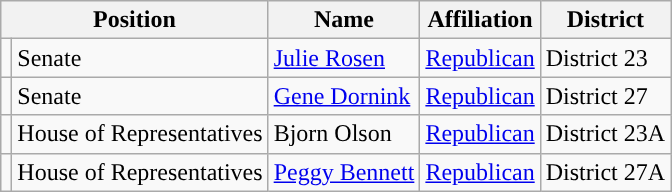<table class="wikitable">
<tr>
<th colspan="2">Position</th>
<th>Name</th>
<th>Affiliation</th>
<th>District</th>
</tr>
<tr>
<td style="background-color:"></td>
<td>Senate</td>
<td><a href='#'>Julie Rosen</a></td>
<td><a href='#'>Republican</a></td>
<td>District 23</td>
</tr>
<tr>
<td style="background-color:"></td>
<td>Senate</td>
<td><a href='#'>Gene Dornink</a></td>
<td><a href='#'>Republican</a></td>
<td>District 27</td>
</tr>
<tr>
<td style="background-color:"></td>
<td>House of Representatives</td>
<td>Bjorn Olson</td>
<td><a href='#'>Republican</a></td>
<td>District 23A</td>
</tr>
<tr>
<td style="background-color:"></td>
<td>House of Representatives</td>
<td><a href='#'>Peggy Bennett</a></td>
<td><a href='#'>Republican</a></td>
<td>District 27A</td>
</tr>
</table>
